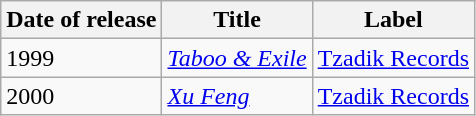<table class="wikitable">
<tr>
<th>Date of release</th>
<th>Title</th>
<th>Label</th>
</tr>
<tr>
<td>1999</td>
<td><em><a href='#'>Taboo & Exile</a></em></td>
<td><a href='#'>Tzadik Records</a></td>
</tr>
<tr>
<td>2000</td>
<td><em><a href='#'>Xu Feng</a></em></td>
<td><a href='#'>Tzadik Records</a></td>
</tr>
</table>
